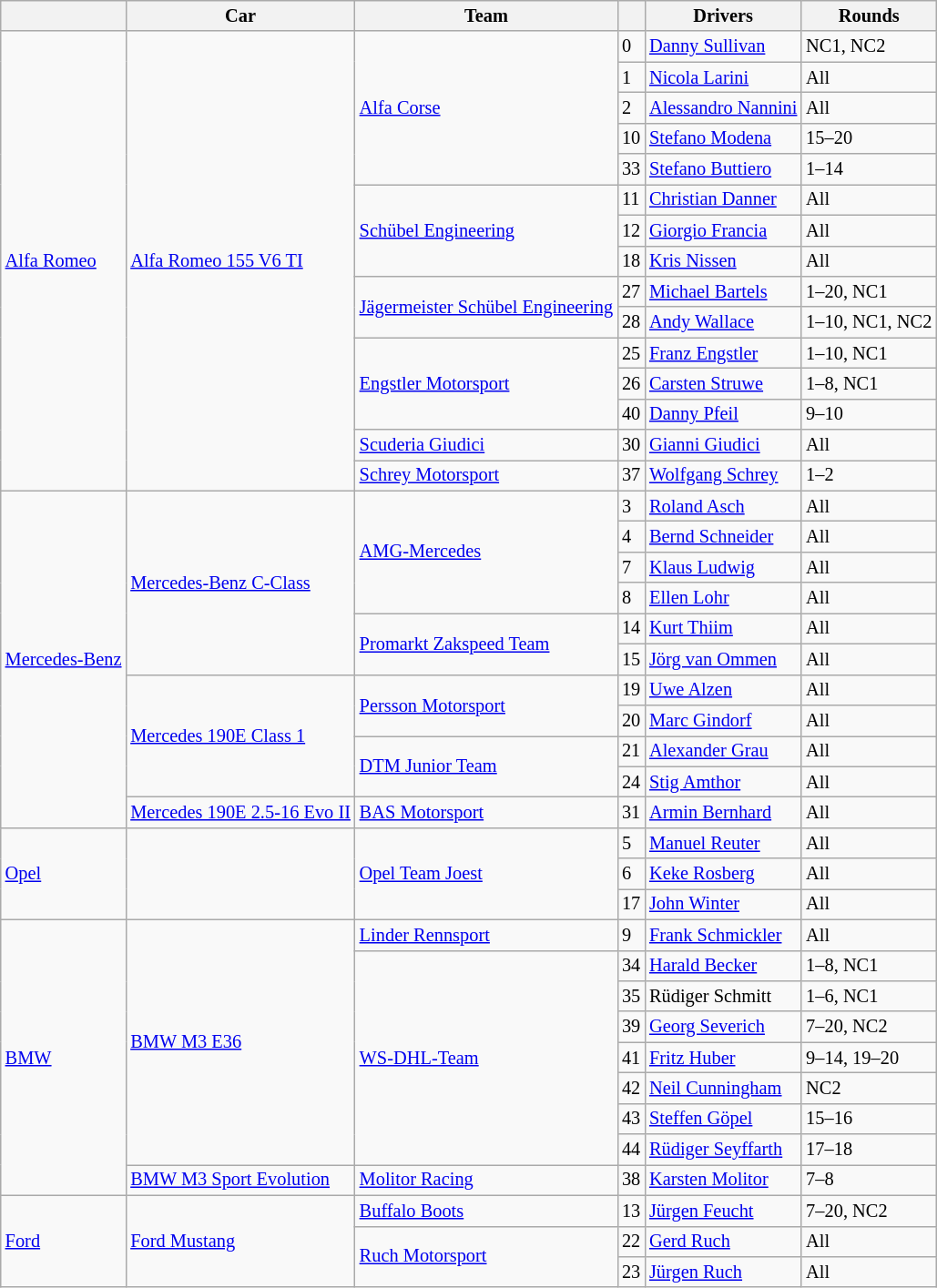<table class="wikitable sortable" style="font-size: 85%">
<tr>
<th></th>
<th>Car</th>
<th>Team</th>
<th></th>
<th>Drivers</th>
<th>Rounds</th>
</tr>
<tr>
<td rowspan="15"><a href='#'>Alfa Romeo</a></td>
<td rowspan="15"><a href='#'>Alfa Romeo 155 V6 TI</a></td>
<td rowspan="5"> <a href='#'>Alfa Corse</a></td>
<td>0</td>
<td> <a href='#'>Danny Sullivan</a></td>
<td>NC1, NC2</td>
</tr>
<tr>
<td>1</td>
<td> <a href='#'>Nicola Larini</a></td>
<td>All</td>
</tr>
<tr>
<td>2</td>
<td> <a href='#'>Alessandro Nannini</a></td>
<td>All</td>
</tr>
<tr>
<td>10</td>
<td> <a href='#'>Stefano Modena</a></td>
<td>15–20</td>
</tr>
<tr>
<td>33</td>
<td> <a href='#'>Stefano Buttiero</a></td>
<td>1–14</td>
</tr>
<tr>
<td rowspan="3"> <a href='#'>Schübel Engineering</a></td>
<td>11</td>
<td> <a href='#'>Christian Danner</a></td>
<td>All</td>
</tr>
<tr>
<td>12</td>
<td> <a href='#'>Giorgio Francia</a></td>
<td>All</td>
</tr>
<tr>
<td>18</td>
<td> <a href='#'>Kris Nissen</a></td>
<td>All</td>
</tr>
<tr>
<td rowspan="2"> <a href='#'>Jägermeister Schübel Engineering</a></td>
<td>27</td>
<td> <a href='#'>Michael Bartels</a></td>
<td>1–20, NC1</td>
</tr>
<tr>
<td>28</td>
<td> <a href='#'>Andy Wallace</a></td>
<td>1–10, NC1, NC2</td>
</tr>
<tr>
<td rowspan="3"> <a href='#'>Engstler Motorsport</a></td>
<td>25</td>
<td> <a href='#'>Franz Engstler</a></td>
<td>1–10, NC1</td>
</tr>
<tr>
<td>26</td>
<td> <a href='#'>Carsten Struwe</a></td>
<td>1–8, NC1</td>
</tr>
<tr>
<td>40</td>
<td> <a href='#'>Danny Pfeil</a></td>
<td>9–10</td>
</tr>
<tr>
<td> <a href='#'>Scuderia Giudici</a></td>
<td>30</td>
<td> <a href='#'>Gianni Giudici</a></td>
<td>All</td>
</tr>
<tr>
<td> <a href='#'>Schrey Motorsport</a></td>
<td>37</td>
<td> <a href='#'>Wolfgang Schrey</a></td>
<td>1–2</td>
</tr>
<tr>
<td rowspan="11"><a href='#'>Mercedes-Benz</a></td>
<td rowspan="6"><a href='#'>Mercedes-Benz C-Class</a></td>
<td rowspan="4"> <a href='#'>AMG-Mercedes</a></td>
<td>3</td>
<td> <a href='#'>Roland Asch</a></td>
<td>All</td>
</tr>
<tr>
<td>4</td>
<td> <a href='#'>Bernd Schneider</a></td>
<td>All</td>
</tr>
<tr>
<td>7</td>
<td> <a href='#'>Klaus Ludwig</a></td>
<td>All</td>
</tr>
<tr>
<td>8</td>
<td> <a href='#'>Ellen Lohr</a></td>
<td>All</td>
</tr>
<tr>
<td rowspan="2"> <a href='#'>Promarkt Zakspeed Team</a></td>
<td>14</td>
<td> <a href='#'>Kurt Thiim</a></td>
<td>All</td>
</tr>
<tr>
<td>15</td>
<td> <a href='#'>Jörg van Ommen</a></td>
<td>All</td>
</tr>
<tr>
<td rowspan="4"><a href='#'>Mercedes 190E Class 1</a></td>
<td rowspan="2"> <a href='#'>Persson Motorsport</a></td>
<td>19</td>
<td> <a href='#'>Uwe Alzen</a></td>
<td>All</td>
</tr>
<tr>
<td>20</td>
<td> <a href='#'>Marc Gindorf</a></td>
<td>All</td>
</tr>
<tr>
<td rowspan="2"> <a href='#'>DTM Junior Team</a></td>
<td>21</td>
<td> <a href='#'>Alexander Grau</a></td>
<td>All</td>
</tr>
<tr>
<td>24</td>
<td> <a href='#'>Stig Amthor</a></td>
<td>All</td>
</tr>
<tr>
<td><a href='#'>Mercedes 190E 2.5-16 Evo II</a></td>
<td> <a href='#'>BAS Motorsport</a></td>
<td>31</td>
<td> <a href='#'>Armin Bernhard</a></td>
<td>All</td>
</tr>
<tr>
<td rowspan="3"><a href='#'>Opel</a></td>
<td rowspan="3"></td>
<td rowspan="3"> <a href='#'>Opel Team Joest</a></td>
<td>5</td>
<td> <a href='#'>Manuel Reuter</a></td>
<td>All</td>
</tr>
<tr>
<td>6</td>
<td> <a href='#'>Keke Rosberg</a></td>
<td>All</td>
</tr>
<tr>
<td>17</td>
<td> <a href='#'>John Winter</a></td>
<td>All</td>
</tr>
<tr>
<td rowspan="9"><a href='#'>BMW</a></td>
<td rowspan="8"><a href='#'>BMW M3 E36</a></td>
<td> <a href='#'>Linder Rennsport</a></td>
<td>9</td>
<td> <a href='#'>Frank Schmickler</a></td>
<td>All</td>
</tr>
<tr>
<td rowspan="7"> <a href='#'>WS-DHL-Team</a></td>
<td>34</td>
<td> <a href='#'>Harald Becker</a></td>
<td>1–8, NC1</td>
</tr>
<tr>
<td>35</td>
<td> Rüdiger Schmitt</td>
<td>1–6, NC1</td>
</tr>
<tr>
<td>39</td>
<td> <a href='#'>Georg Severich</a></td>
<td>7–20, NC2</td>
</tr>
<tr>
<td>41</td>
<td> <a href='#'>Fritz Huber</a></td>
<td>9–14, 19–20</td>
</tr>
<tr>
<td>42</td>
<td> <a href='#'>Neil Cunningham</a></td>
<td>NC2</td>
</tr>
<tr>
<td>43</td>
<td> <a href='#'>Steffen Göpel</a></td>
<td>15–16</td>
</tr>
<tr>
<td>44</td>
<td> <a href='#'>Rüdiger Seyffarth</a></td>
<td>17–18</td>
</tr>
<tr>
<td><a href='#'>BMW M3 Sport Evolution</a></td>
<td> <a href='#'>Molitor Racing</a></td>
<td>38</td>
<td> <a href='#'>Karsten Molitor</a></td>
<td>7–8</td>
</tr>
<tr>
<td rowspan="3"><a href='#'>Ford</a></td>
<td rowspan="3"><a href='#'>Ford Mustang</a></td>
<td> <a href='#'>Buffalo Boots</a></td>
<td>13</td>
<td> <a href='#'>Jürgen Feucht</a></td>
<td>7–20, NC2</td>
</tr>
<tr>
<td rowspan="2"> <a href='#'>Ruch Motorsport</a></td>
<td>22</td>
<td> <a href='#'>Gerd Ruch</a></td>
<td>All</td>
</tr>
<tr>
<td>23</td>
<td> <a href='#'>Jürgen Ruch</a></td>
<td>All</td>
</tr>
</table>
